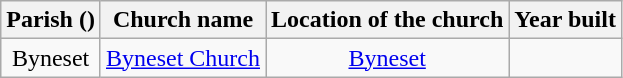<table class="wikitable" style="text-align:center">
<tr>
<th>Parish ()</th>
<th>Church name</th>
<th>Location of the church</th>
<th>Year built</th>
</tr>
<tr>
<td rowspan="1">Byneset</td>
<td><a href='#'>Byneset Church</a></td>
<td><a href='#'>Byneset</a></td>
<td></td>
</tr>
</table>
